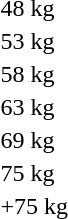<table>
<tr>
<td>48 kg<br></td>
<td></td>
<td></td>
<td></td>
</tr>
<tr>
<td>53 kg<br> </td>
<td></td>
<td></td>
<td></td>
</tr>
<tr>
<td>58 kg<br> </td>
<td></td>
<td></td>
<td></td>
</tr>
<tr>
<td>63 kg<br> </td>
<td></td>
<td></td>
<td></td>
</tr>
<tr>
<td>69 kg<br> </td>
<td></td>
<td></td>
<td></td>
</tr>
<tr>
<td>75 kg<br> </td>
<td></td>
<td></td>
<td></td>
</tr>
<tr>
<td>+75 kg<br> </td>
<td></td>
<td></td>
<td></td>
</tr>
</table>
